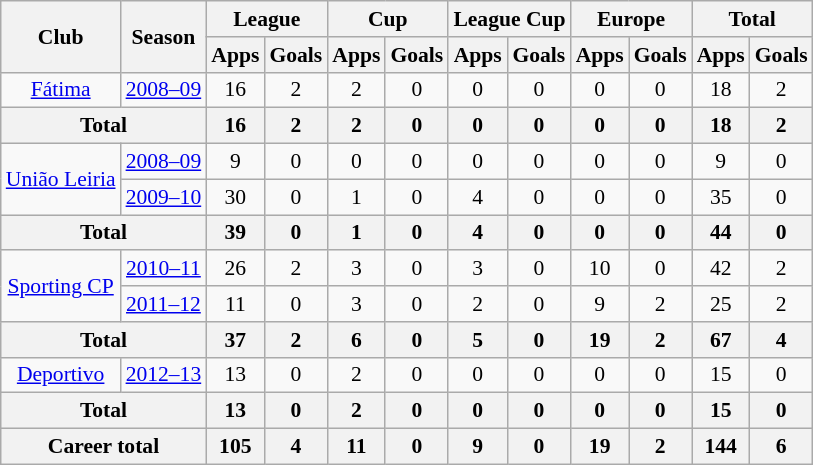<table class="wikitable" style="font-size:90%; text-align: center">
<tr>
<th rowspan="2">Club</th>
<th rowspan="2">Season</th>
<th colspan="2">League</th>
<th colspan="2">Cup</th>
<th colspan="2">League Cup</th>
<th colspan="2">Europe</th>
<th colspan="2">Total</th>
</tr>
<tr>
<th>Apps</th>
<th>Goals</th>
<th>Apps</th>
<th>Goals</th>
<th>Apps</th>
<th>Goals</th>
<th>Apps</th>
<th>Goals</th>
<th>Apps</th>
<th>Goals</th>
</tr>
<tr>
<td rowspan=1><a href='#'>Fátima</a></td>
<td><a href='#'>2008–09</a></td>
<td>16</td>
<td>2</td>
<td>2</td>
<td>0</td>
<td>0</td>
<td>0</td>
<td>0</td>
<td>0</td>
<td>18</td>
<td>2</td>
</tr>
<tr>
<th colspan=2>Total</th>
<th>16</th>
<th>2</th>
<th>2</th>
<th>0</th>
<th>0</th>
<th>0</th>
<th>0</th>
<th>0</th>
<th>18</th>
<th>2</th>
</tr>
<tr>
<td rowspan=2><a href='#'>União Leiria</a></td>
<td><a href='#'>2008–09</a></td>
<td>9</td>
<td>0</td>
<td>0</td>
<td>0</td>
<td>0</td>
<td>0</td>
<td>0</td>
<td>0</td>
<td>9</td>
<td>0</td>
</tr>
<tr>
<td><a href='#'>2009–10</a></td>
<td>30</td>
<td>0</td>
<td>1</td>
<td>0</td>
<td>4</td>
<td>0</td>
<td>0</td>
<td>0</td>
<td>35</td>
<td>0</td>
</tr>
<tr>
<th colspan=2>Total</th>
<th>39</th>
<th>0</th>
<th>1</th>
<th>0</th>
<th>4</th>
<th>0</th>
<th>0</th>
<th>0</th>
<th>44</th>
<th>0</th>
</tr>
<tr>
<td rowspan=2><a href='#'>Sporting CP</a></td>
<td><a href='#'>2010–11</a></td>
<td>26</td>
<td>2</td>
<td>3</td>
<td>0</td>
<td>3</td>
<td>0</td>
<td>10</td>
<td>0</td>
<td>42</td>
<td>2</td>
</tr>
<tr>
<td><a href='#'>2011–12</a></td>
<td>11</td>
<td>0</td>
<td>3</td>
<td>0</td>
<td>2</td>
<td>0</td>
<td>9</td>
<td>2</td>
<td>25</td>
<td>2</td>
</tr>
<tr>
<th colspan=2>Total</th>
<th>37</th>
<th>2</th>
<th>6</th>
<th>0</th>
<th>5</th>
<th>0</th>
<th>19</th>
<th>2</th>
<th>67</th>
<th>4</th>
</tr>
<tr>
<td rowspan=1><a href='#'>Deportivo</a></td>
<td><a href='#'>2012–13</a></td>
<td>13</td>
<td>0</td>
<td>2</td>
<td>0</td>
<td>0</td>
<td>0</td>
<td>0</td>
<td>0</td>
<td>15</td>
<td>0</td>
</tr>
<tr>
<th colspan=2>Total</th>
<th>13</th>
<th>0</th>
<th>2</th>
<th>0</th>
<th>0</th>
<th>0</th>
<th>0</th>
<th>0</th>
<th>15</th>
<th>0</th>
</tr>
<tr>
<th colspan=2>Career total</th>
<th>105</th>
<th>4</th>
<th>11</th>
<th>0</th>
<th>9</th>
<th>0</th>
<th>19</th>
<th>2</th>
<th>144</th>
<th>6</th>
</tr>
</table>
